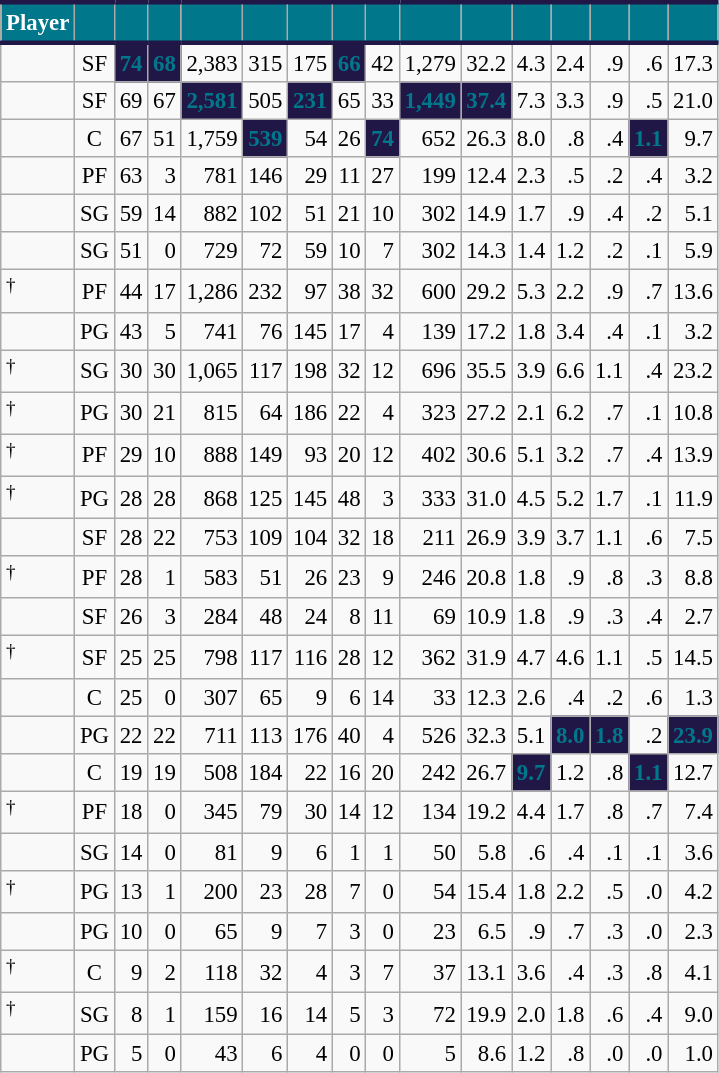<table class="wikitable sortable" style="font-size: 95%; text-align:right;">
<tr>
<th style="background:#00778B; color:#FFFFFF; border-top:#211747 3px solid; border-bottom:#211747 3px solid;">Player</th>
<th style="background:#00778B; color:#FFFFFF; border-top:#211747 3px solid; border-bottom:#211747 3px solid;"></th>
<th style="background:#00778B; color:#FFFFFF; border-top:#211747 3px solid; border-bottom:#211747 3px solid;"></th>
<th style="background:#00778B; color:#FFFFFF; border-top:#211747 3px solid; border-bottom:#211747 3px solid;"></th>
<th style="background:#00778B; color:#FFFFFF; border-top:#211747 3px solid; border-bottom:#211747 3px solid;"></th>
<th style="background:#00778B; color:#FFFFFF; border-top:#211747 3px solid; border-bottom:#211747 3px solid;"></th>
<th style="background:#00778B; color:#FFFFFF; border-top:#211747 3px solid; border-bottom:#211747 3px solid;"></th>
<th style="background:#00778B; color:#FFFFFF; border-top:#211747 3px solid; border-bottom:#211747 3px solid;"></th>
<th style="background:#00778B; color:#FFFFFF; border-top:#211747 3px solid; border-bottom:#211747 3px solid;"></th>
<th style="background:#00778B; color:#FFFFFF; border-top:#211747 3px solid; border-bottom:#211747 3px solid;"></th>
<th style="background:#00778B; color:#FFFFFF; border-top:#211747 3px solid; border-bottom:#211747 3px solid;"></th>
<th style="background:#00778B; color:#FFFFFF; border-top:#211747 3px solid; border-bottom:#211747 3px solid;"></th>
<th style="background:#00778B; color:#FFFFFF; border-top:#211747 3px solid; border-bottom:#211747 3px solid;"></th>
<th style="background:#00778B; color:#FFFFFF; border-top:#211747 3px solid; border-bottom:#211747 3px solid;"></th>
<th style="background:#00778B; color:#FFFFFF; border-top:#211747 3px solid; border-bottom:#211747 3px solid;"></th>
<th style="background:#00778B; color:#FFFFFF; border-top:#211747 3px solid; border-bottom:#211747 3px solid;"></th>
</tr>
<tr>
<td style="text-align:left;"></td>
<td style="text-align:center;">SF</td>
<td style="background:#211747; color:#00778B;"><strong>74</strong></td>
<td style="background:#211747; color:#00778B;"><strong>68</strong></td>
<td>2,383</td>
<td>315</td>
<td>175</td>
<td style="background:#211747; color:#00778B;"><strong>66</strong></td>
<td>42</td>
<td>1,279</td>
<td>32.2</td>
<td>4.3</td>
<td>2.4</td>
<td>.9</td>
<td>.6</td>
<td>17.3</td>
</tr>
<tr>
<td style="text-align:left;"></td>
<td style="text-align:center;">SF</td>
<td>69</td>
<td>67</td>
<td style="background:#211747; color:#00778B;"><strong>2,581</strong></td>
<td>505</td>
<td style="background:#211747; color:#00778B;"><strong>231</strong></td>
<td>65</td>
<td>33</td>
<td style="background:#211747; color:#00778B;"><strong>1,449</strong></td>
<td style="background:#211747; color:#00778B;"><strong>37.4</strong></td>
<td>7.3</td>
<td>3.3</td>
<td>.9</td>
<td>.5</td>
<td>21.0</td>
</tr>
<tr>
<td style="text-align:left;"></td>
<td style="text-align:center;">C</td>
<td>67</td>
<td>51</td>
<td>1,759</td>
<td style="background:#211747; color:#00778B;"><strong>539</strong></td>
<td>54</td>
<td>26</td>
<td style="background:#211747; color:#00778B;"><strong>74</strong></td>
<td>652</td>
<td>26.3</td>
<td>8.0</td>
<td>.8</td>
<td>.4</td>
<td style="background:#211747; color:#00778B;"><strong>1.1</strong></td>
<td>9.7</td>
</tr>
<tr>
<td style="text-align:left;"></td>
<td style="text-align:center;">PF</td>
<td>63</td>
<td>3</td>
<td>781</td>
<td>146</td>
<td>29</td>
<td>11</td>
<td>27</td>
<td>199</td>
<td>12.4</td>
<td>2.3</td>
<td>.5</td>
<td>.2</td>
<td>.4</td>
<td>3.2</td>
</tr>
<tr>
<td style="text-align:left;"></td>
<td style="text-align:center;">SG</td>
<td>59</td>
<td>14</td>
<td>882</td>
<td>102</td>
<td>51</td>
<td>21</td>
<td>10</td>
<td>302</td>
<td>14.9</td>
<td>1.7</td>
<td>.9</td>
<td>.4</td>
<td>.2</td>
<td>5.1</td>
</tr>
<tr>
<td style="text-align:left;"></td>
<td style="text-align:center;">SG</td>
<td>51</td>
<td>0</td>
<td>729</td>
<td>72</td>
<td>59</td>
<td>10</td>
<td>7</td>
<td>302</td>
<td>14.3</td>
<td>1.4</td>
<td>1.2</td>
<td>.2</td>
<td>.1</td>
<td>5.9</td>
</tr>
<tr>
<td style="text-align:left;"><sup>†</sup></td>
<td style="text-align:center;">PF</td>
<td>44</td>
<td>17</td>
<td>1,286</td>
<td>232</td>
<td>97</td>
<td>38</td>
<td>32</td>
<td>600</td>
<td>29.2</td>
<td>5.3</td>
<td>2.2</td>
<td>.9</td>
<td>.7</td>
<td>13.6</td>
</tr>
<tr>
<td style="text-align:left;"></td>
<td style="text-align:center;">PG</td>
<td>43</td>
<td>5</td>
<td>741</td>
<td>76</td>
<td>145</td>
<td>17</td>
<td>4</td>
<td>139</td>
<td>17.2</td>
<td>1.8</td>
<td>3.4</td>
<td>.4</td>
<td>.1</td>
<td>3.2</td>
</tr>
<tr>
<td style="text-align:left;"><sup>†</sup></td>
<td style="text-align:center;">SG</td>
<td>30</td>
<td>30</td>
<td>1,065</td>
<td>117</td>
<td>198</td>
<td>32</td>
<td>12</td>
<td>696</td>
<td>35.5</td>
<td>3.9</td>
<td>6.6</td>
<td>1.1</td>
<td>.4</td>
<td>23.2</td>
</tr>
<tr>
<td style="text-align:left;"><sup>†</sup></td>
<td style="text-align:center;">PG</td>
<td>30</td>
<td>21</td>
<td>815</td>
<td>64</td>
<td>186</td>
<td>22</td>
<td>4</td>
<td>323</td>
<td>27.2</td>
<td>2.1</td>
<td>6.2</td>
<td>.7</td>
<td>.1</td>
<td>10.8</td>
</tr>
<tr>
<td style="text-align:left;"><sup>†</sup></td>
<td style="text-align:center;">PF</td>
<td>29</td>
<td>10</td>
<td>888</td>
<td>149</td>
<td>93</td>
<td>20</td>
<td>12</td>
<td>402</td>
<td>30.6</td>
<td>5.1</td>
<td>3.2</td>
<td>.7</td>
<td>.4</td>
<td>13.9</td>
</tr>
<tr>
<td style="text-align:left;"><sup>†</sup></td>
<td style="text-align:center;">PG</td>
<td>28</td>
<td>28</td>
<td>868</td>
<td>125</td>
<td>145</td>
<td>48</td>
<td>3</td>
<td>333</td>
<td>31.0</td>
<td>4.5</td>
<td>5.2</td>
<td>1.7</td>
<td>.1</td>
<td>11.9</td>
</tr>
<tr>
<td style="text-align:left;"></td>
<td style="text-align:center;">SF</td>
<td>28</td>
<td>22</td>
<td>753</td>
<td>109</td>
<td>104</td>
<td>32</td>
<td>18</td>
<td>211</td>
<td>26.9</td>
<td>3.9</td>
<td>3.7</td>
<td>1.1</td>
<td>.6</td>
<td>7.5</td>
</tr>
<tr>
<td style="text-align:left;"><sup>†</sup></td>
<td style="text-align:center;">PF</td>
<td>28</td>
<td>1</td>
<td>583</td>
<td>51</td>
<td>26</td>
<td>23</td>
<td>9</td>
<td>246</td>
<td>20.8</td>
<td>1.8</td>
<td>.9</td>
<td>.8</td>
<td>.3</td>
<td>8.8</td>
</tr>
<tr>
<td style="text-align:left;"></td>
<td style="text-align:center;">SF</td>
<td>26</td>
<td>3</td>
<td>284</td>
<td>48</td>
<td>24</td>
<td>8</td>
<td>11</td>
<td>69</td>
<td>10.9</td>
<td>1.8</td>
<td>.9</td>
<td>.3</td>
<td>.4</td>
<td>2.7</td>
</tr>
<tr>
<td style="text-align:left;"><sup>†</sup></td>
<td style="text-align:center;">SF</td>
<td>25</td>
<td>25</td>
<td>798</td>
<td>117</td>
<td>116</td>
<td>28</td>
<td>12</td>
<td>362</td>
<td>31.9</td>
<td>4.7</td>
<td>4.6</td>
<td>1.1</td>
<td>.5</td>
<td>14.5</td>
</tr>
<tr>
<td style="text-align:left;"></td>
<td style="text-align:center;">C</td>
<td>25</td>
<td>0</td>
<td>307</td>
<td>65</td>
<td>9</td>
<td>6</td>
<td>14</td>
<td>33</td>
<td>12.3</td>
<td>2.6</td>
<td>.4</td>
<td>.2</td>
<td>.6</td>
<td>1.3</td>
</tr>
<tr>
<td style="text-align:left;"></td>
<td style="text-align:center;">PG</td>
<td>22</td>
<td>22</td>
<td>711</td>
<td>113</td>
<td>176</td>
<td>40</td>
<td>4</td>
<td>526</td>
<td>32.3</td>
<td>5.1</td>
<td style="background:#211747; color:#00778B;"><strong>8.0</strong></td>
<td style="background:#211747; color:#00778B;"><strong>1.8</strong></td>
<td>.2</td>
<td style="background:#211747; color:#00778B;"><strong>23.9</strong></td>
</tr>
<tr>
<td style="text-align:left;"></td>
<td style="text-align:center;">C</td>
<td>19</td>
<td>19</td>
<td>508</td>
<td>184</td>
<td>22</td>
<td>16</td>
<td>20</td>
<td>242</td>
<td>26.7</td>
<td style="background:#211747; color:#00778B;"><strong>9.7</strong></td>
<td>1.2</td>
<td>.8</td>
<td style="background:#211747; color:#00778B;"><strong>1.1</strong></td>
<td>12.7</td>
</tr>
<tr>
<td style="text-align:left;"><sup>†</sup></td>
<td style="text-align:center;">PF</td>
<td>18</td>
<td>0</td>
<td>345</td>
<td>79</td>
<td>30</td>
<td>14</td>
<td>12</td>
<td>134</td>
<td>19.2</td>
<td>4.4</td>
<td>1.7</td>
<td>.8</td>
<td>.7</td>
<td>7.4</td>
</tr>
<tr>
<td style="text-align:left;"></td>
<td style="text-align:center;">SG</td>
<td>14</td>
<td>0</td>
<td>81</td>
<td>9</td>
<td>6</td>
<td>1</td>
<td>1</td>
<td>50</td>
<td>5.8</td>
<td>.6</td>
<td>.4</td>
<td>.1</td>
<td>.1</td>
<td>3.6</td>
</tr>
<tr>
<td style="text-align:left;"><sup>†</sup></td>
<td style="text-align:center;">PG</td>
<td>13</td>
<td>1</td>
<td>200</td>
<td>23</td>
<td>28</td>
<td>7</td>
<td>0</td>
<td>54</td>
<td>15.4</td>
<td>1.8</td>
<td>2.2</td>
<td>.5</td>
<td>.0</td>
<td>4.2</td>
</tr>
<tr>
<td style="text-align:left;"></td>
<td style="text-align:center;">PG</td>
<td>10</td>
<td>0</td>
<td>65</td>
<td>9</td>
<td>7</td>
<td>3</td>
<td>0</td>
<td>23</td>
<td>6.5</td>
<td>.9</td>
<td>.7</td>
<td>.3</td>
<td>.0</td>
<td>2.3</td>
</tr>
<tr>
<td style="text-align:left;"><sup>†</sup></td>
<td style="text-align:center;">C</td>
<td>9</td>
<td>2</td>
<td>118</td>
<td>32</td>
<td>4</td>
<td>3</td>
<td>7</td>
<td>37</td>
<td>13.1</td>
<td>3.6</td>
<td>.4</td>
<td>.3</td>
<td>.8</td>
<td>4.1</td>
</tr>
<tr>
<td style="text-align:left;"><sup>†</sup></td>
<td style="text-align:center;">SG</td>
<td>8</td>
<td>1</td>
<td>159</td>
<td>16</td>
<td>14</td>
<td>5</td>
<td>3</td>
<td>72</td>
<td>19.9</td>
<td>2.0</td>
<td>1.8</td>
<td>.6</td>
<td>.4</td>
<td>9.0</td>
</tr>
<tr>
<td style="text-align:left;"></td>
<td style="text-align:center;">PG</td>
<td>5</td>
<td>0</td>
<td>43</td>
<td>6</td>
<td>4</td>
<td>0</td>
<td>0</td>
<td>5</td>
<td>8.6</td>
<td>1.2</td>
<td>.8</td>
<td>.0</td>
<td>.0</td>
<td>1.0</td>
</tr>
</table>
